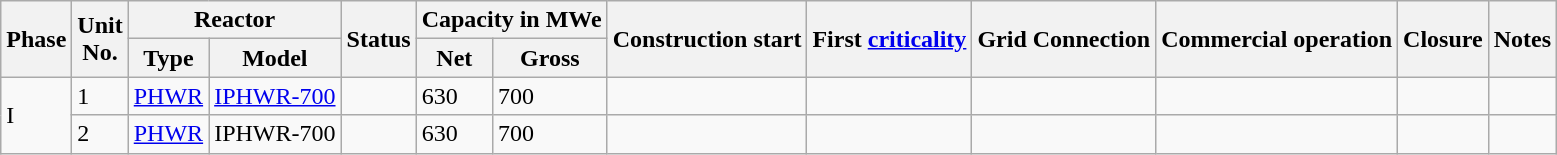<table class="wikitable sortable mw-datatable">
<tr>
<th rowspan="2">Phase</th>
<th rowspan="2">Unit<br>No.</th>
<th colspan="2">Reactor</th>
<th rowspan="2">Status</th>
<th colspan="2">Capacity in MWe</th>
<th rowspan="2">Construction start</th>
<th rowspan="2">First <a href='#'>criticality</a></th>
<th rowspan="2">Grid Connection</th>
<th rowspan="2">Commercial operation</th>
<th rowspan="2">Closure</th>
<th rowspan="2">Notes</th>
</tr>
<tr>
<th>Type</th>
<th>Model</th>
<th>Net</th>
<th>Gross</th>
</tr>
<tr>
<td rowspan="2">I</td>
<td>1</td>
<td><a href='#'>PHWR</a></td>
<td><a href='#'>IPHWR-700</a></td>
<td></td>
<td>630</td>
<td>700</td>
<td></td>
<td></td>
<td></td>
<td></td>
<td></td>
<td></td>
</tr>
<tr>
<td>2</td>
<td><a href='#'>PHWR</a></td>
<td>IPHWR-700</td>
<td></td>
<td>630</td>
<td>700</td>
<td></td>
<td></td>
<td></td>
<td></td>
<td></td>
<td></td>
</tr>
</table>
